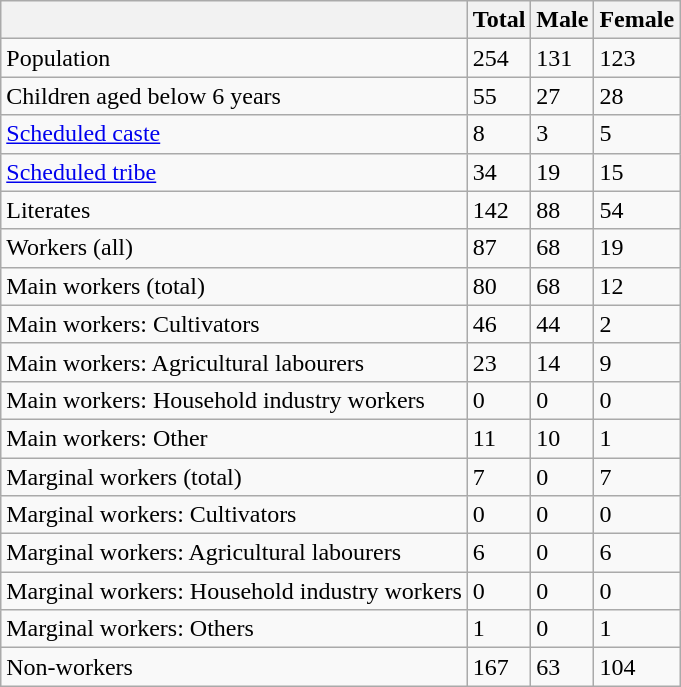<table class="wikitable sortable">
<tr>
<th></th>
<th>Total</th>
<th>Male</th>
<th>Female</th>
</tr>
<tr>
<td>Population</td>
<td>254</td>
<td>131</td>
<td>123</td>
</tr>
<tr>
<td>Children aged below 6 years</td>
<td>55</td>
<td>27</td>
<td>28</td>
</tr>
<tr>
<td><a href='#'>Scheduled caste</a></td>
<td>8</td>
<td>3</td>
<td>5</td>
</tr>
<tr>
<td><a href='#'>Scheduled tribe</a></td>
<td>34</td>
<td>19</td>
<td>15</td>
</tr>
<tr>
<td>Literates</td>
<td>142</td>
<td>88</td>
<td>54</td>
</tr>
<tr>
<td>Workers (all)</td>
<td>87</td>
<td>68</td>
<td>19</td>
</tr>
<tr>
<td>Main workers (total)</td>
<td>80</td>
<td>68</td>
<td>12</td>
</tr>
<tr>
<td>Main workers: Cultivators</td>
<td>46</td>
<td>44</td>
<td>2</td>
</tr>
<tr>
<td>Main workers: Agricultural labourers</td>
<td>23</td>
<td>14</td>
<td>9</td>
</tr>
<tr>
<td>Main workers: Household industry workers</td>
<td>0</td>
<td>0</td>
<td>0</td>
</tr>
<tr>
<td>Main workers: Other</td>
<td>11</td>
<td>10</td>
<td>1</td>
</tr>
<tr>
<td>Marginal workers (total)</td>
<td>7</td>
<td>0</td>
<td>7</td>
</tr>
<tr>
<td>Marginal workers: Cultivators</td>
<td>0</td>
<td>0</td>
<td>0</td>
</tr>
<tr>
<td>Marginal workers: Agricultural labourers</td>
<td>6</td>
<td>0</td>
<td>6</td>
</tr>
<tr>
<td>Marginal workers: Household industry workers</td>
<td>0</td>
<td>0</td>
<td>0</td>
</tr>
<tr>
<td>Marginal workers: Others</td>
<td>1</td>
<td>0</td>
<td>1</td>
</tr>
<tr>
<td>Non-workers</td>
<td>167</td>
<td>63</td>
<td>104</td>
</tr>
</table>
